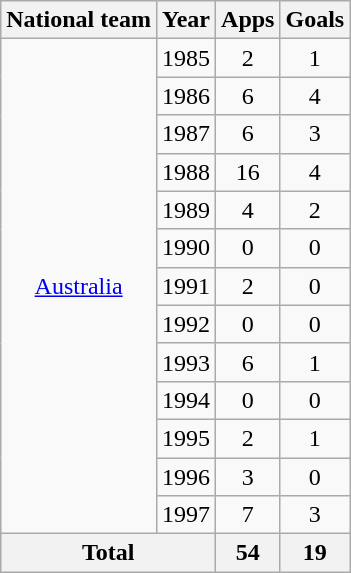<table class="wikitable" style="text-align:center">
<tr>
<th>National team</th>
<th>Year</th>
<th>Apps</th>
<th>Goals</th>
</tr>
<tr>
<td rowspan="13"><a href='#'>Australia</a></td>
<td>1985</td>
<td>2</td>
<td>1</td>
</tr>
<tr>
<td>1986</td>
<td>6</td>
<td>4</td>
</tr>
<tr>
<td>1987</td>
<td>6</td>
<td>3</td>
</tr>
<tr>
<td>1988</td>
<td>16</td>
<td>4</td>
</tr>
<tr>
<td>1989</td>
<td>4</td>
<td>2</td>
</tr>
<tr>
<td>1990</td>
<td>0</td>
<td>0</td>
</tr>
<tr>
<td>1991</td>
<td>2</td>
<td>0</td>
</tr>
<tr>
<td>1992</td>
<td>0</td>
<td>0</td>
</tr>
<tr>
<td>1993</td>
<td>6</td>
<td>1</td>
</tr>
<tr>
<td>1994</td>
<td>0</td>
<td>0</td>
</tr>
<tr>
<td>1995</td>
<td>2</td>
<td>1</td>
</tr>
<tr>
<td>1996</td>
<td>3</td>
<td>0</td>
</tr>
<tr>
<td>1997</td>
<td>7</td>
<td>3</td>
</tr>
<tr>
<th colspan="2">Total</th>
<th>54</th>
<th>19</th>
</tr>
</table>
